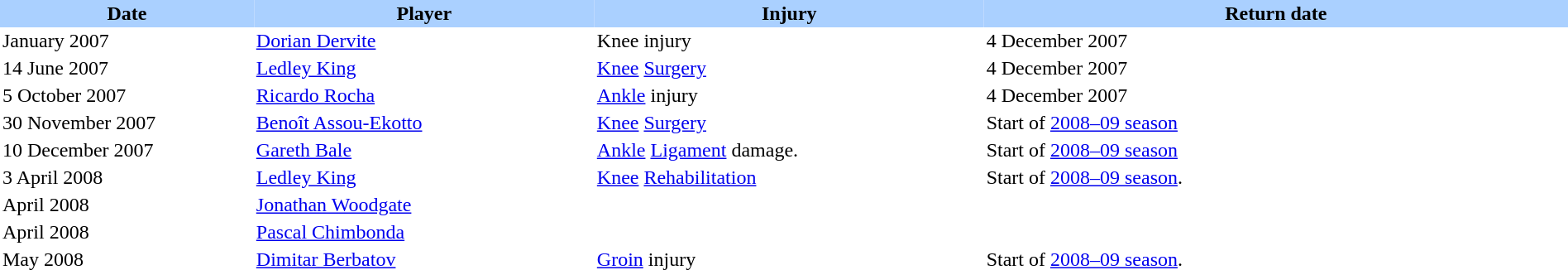<table border="0" cellspacing="0" cellpadding="2">
<tr style="background:#aad0ff;">
<th width=5%>Date</th>
<th width=7%>Player</th>
<th width=8%>Injury</th>
<th width=12%>Return date</th>
</tr>
<tr>
<td>January 2007</td>
<td> <a href='#'>Dorian Dervite</a></td>
<td>Knee injury</td>
<td>4 December 2007</td>
</tr>
<tr>
<td>14 June 2007</td>
<td> <a href='#'>Ledley King</a></td>
<td><a href='#'>Knee</a> <a href='#'>Surgery</a></td>
<td>4 December 2007</td>
</tr>
<tr>
<td>5 October 2007</td>
<td> <a href='#'>Ricardo Rocha</a></td>
<td><a href='#'>Ankle</a> injury</td>
<td>4 December 2007</td>
</tr>
<tr>
<td>30 November 2007</td>
<td> <a href='#'>Benoît Assou-Ekotto</a></td>
<td><a href='#'>Knee</a> <a href='#'>Surgery</a></td>
<td>Start of <a href='#'>2008–09 season</a></td>
</tr>
<tr>
<td>10 December 2007</td>
<td> <a href='#'>Gareth Bale</a></td>
<td><a href='#'>Ankle</a> <a href='#'>Ligament</a> damage.</td>
<td>Start of <a href='#'>2008–09 season</a></td>
</tr>
<tr>
<td>3 April 2008</td>
<td> <a href='#'>Ledley King</a></td>
<td><a href='#'>Knee</a> <a href='#'>Rehabilitation</a></td>
<td>Start of <a href='#'>2008–09 season</a>.</td>
</tr>
<tr>
<td>April 2008</td>
<td> <a href='#'>Jonathan Woodgate</a></td>
<td></td>
<td></td>
</tr>
<tr>
<td>April 2008</td>
<td> <a href='#'>Pascal Chimbonda</a></td>
<td></td>
<td></td>
</tr>
<tr>
<td>May 2008</td>
<td> <a href='#'>Dimitar Berbatov</a></td>
<td><a href='#'>Groin</a> injury</td>
<td>Start of <a href='#'>2008–09 season</a>.</td>
</tr>
</table>
